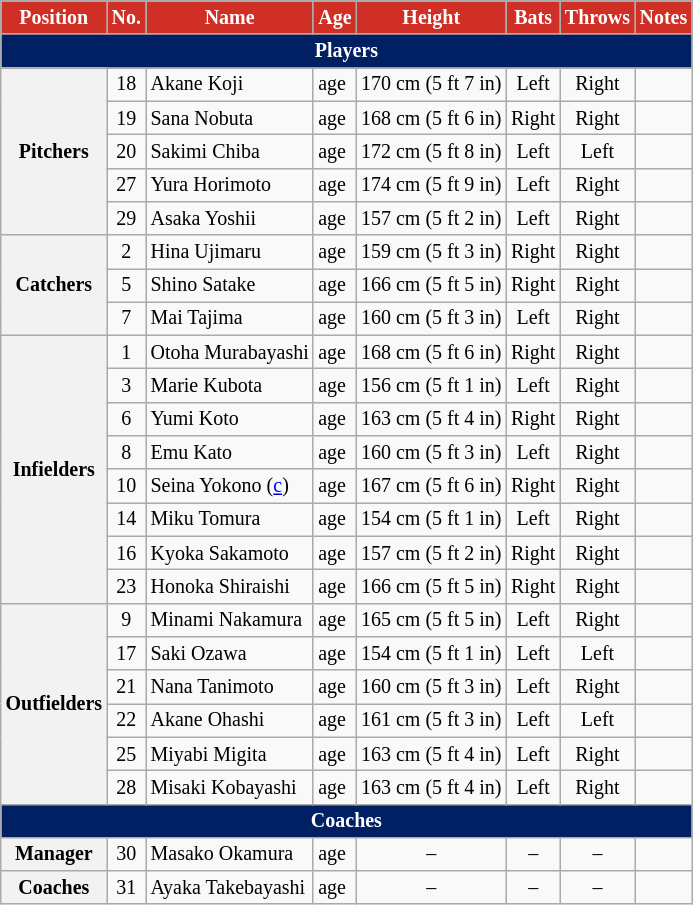<table class="wikitable" style="font-size:smaller">
<tr>
<th style="background-color:#D02F26; color:#FFFFFF;">Position</th>
<th style="background-color:#D02F26; color:#FFFFFF;">No.</th>
<th style="background-color:#D02F26; color:#FFFFFF;">Name</th>
<th style="background-color:#D02F26; color:#FFFFFF;">Age</th>
<th style="background-color:#D02F26; color:#FFFFFF;">Height</th>
<th style="background-color:#D02F26; color:#FFFFFF;">Bats</th>
<th style="background-color:#D02F26; color:#FFFFFF;">Throws</th>
<th style="background-color:#D02F26; color:#FFFFFF;">Notes</th>
</tr>
<tr>
<th colspan="8" style="background-color:#002063; color:#FFFFFF;">Players</th>
</tr>
<tr>
<th rowspan="5">Pitchers</th>
<td align="center">18</td>
<td> Akane Koji</td>
<td>age </td>
<td>170 cm (5 ft 7 in)</td>
<td align="center">Left</td>
<td align="center">Right</td>
<td></td>
</tr>
<tr>
<td align="center">19</td>
<td> Sana Nobuta</td>
<td>age </td>
<td>168 cm (5 ft 6 in)</td>
<td align="center">Right</td>
<td align="center">Right</td>
<td></td>
</tr>
<tr>
<td align="center">20</td>
<td> Sakimi Chiba</td>
<td>age </td>
<td>172 cm (5 ft 8 in)</td>
<td align="center">Left</td>
<td align="center">Left</td>
<td></td>
</tr>
<tr>
<td align="center">27</td>
<td> Yura Horimoto</td>
<td>age </td>
<td>174 cm (5 ft 9 in)</td>
<td align="center">Left</td>
<td align="center">Right</td>
<td></td>
</tr>
<tr>
<td align="center">29</td>
<td> Asaka Yoshii</td>
<td>age </td>
<td>157 cm (5 ft 2 in)</td>
<td align="center">Left</td>
<td align="center">Right</td>
<td></td>
</tr>
<tr>
<th rowspan="3">Catchers</th>
<td align="center">2</td>
<td> Hina Ujimaru</td>
<td>age </td>
<td>159 cm (5 ft 3 in)</td>
<td align="center">Right</td>
<td align="center">Right</td>
<td></td>
</tr>
<tr>
<td align="center">5</td>
<td> Shino Satake</td>
<td>age </td>
<td>166 cm (5 ft 5 in)</td>
<td align="center">Right</td>
<td align="center">Right</td>
<td></td>
</tr>
<tr>
<td align="center">7</td>
<td> Mai Tajima</td>
<td>age </td>
<td>160 cm (5 ft 3 in)</td>
<td align="center">Left</td>
<td align="center">Right</td>
<td></td>
</tr>
<tr>
<th rowspan="8">Infielders</th>
<td align="center">1</td>
<td> Otoha Murabayashi</td>
<td>age </td>
<td>168 cm (5 ft 6 in)</td>
<td align="center">Right</td>
<td align="center">Right</td>
<td></td>
</tr>
<tr>
<td align="center">3</td>
<td> Marie Kubota</td>
<td>age </td>
<td>156 cm (5 ft 1 in)</td>
<td align="center">Left</td>
<td align="center">Right</td>
<td></td>
</tr>
<tr>
<td align="center">6</td>
<td> Yumi Koto</td>
<td>age </td>
<td>163 cm (5 ft 4 in)</td>
<td align="center">Right</td>
<td align="center">Right</td>
<td></td>
</tr>
<tr>
<td align="center">8</td>
<td> Emu Kato</td>
<td>age </td>
<td>160 cm (5 ft 3 in)</td>
<td align="center">Left</td>
<td align="center">Right</td>
<td></td>
</tr>
<tr>
<td align="center">10</td>
<td> Seina Yokono (<a href='#'>c</a>)</td>
<td>age </td>
<td>167 cm (5 ft 6 in)</td>
<td align="center">Right</td>
<td align="center">Right</td>
<td></td>
</tr>
<tr>
<td align="center">14</td>
<td> Miku Tomura</td>
<td>age </td>
<td>154 cm (5 ft 1 in)</td>
<td align="center">Left</td>
<td align="center">Right</td>
<td></td>
</tr>
<tr>
<td align="center">16</td>
<td> Kyoka Sakamoto</td>
<td>age </td>
<td>157 cm (5 ft 2 in)</td>
<td align="center">Right</td>
<td align="center">Right</td>
<td></td>
</tr>
<tr>
<td align="center">23</td>
<td> Honoka Shiraishi</td>
<td>age </td>
<td>166 cm (5 ft 5 in)</td>
<td align="center">Right</td>
<td align="center">Right</td>
<td></td>
</tr>
<tr>
<th rowspan="6">Outfielders</th>
<td align="center">9</td>
<td> Minami Nakamura</td>
<td>age </td>
<td>165 cm (5 ft 5 in)</td>
<td align="center">Left</td>
<td align="center">Right</td>
<td></td>
</tr>
<tr>
<td align="center">17</td>
<td> Saki Ozawa</td>
<td>age </td>
<td>154 cm (5 ft 1 in)</td>
<td align="center">Left</td>
<td align="center">Left</td>
<td></td>
</tr>
<tr>
<td align="center">21</td>
<td> Nana Tanimoto</td>
<td>age </td>
<td>160 cm (5 ft 3 in)</td>
<td align="center">Left</td>
<td align="center">Right</td>
<td></td>
</tr>
<tr>
<td align="center">22</td>
<td> Akane Ohashi</td>
<td>age </td>
<td>161 cm (5 ft 3 in)</td>
<td align="center">Left</td>
<td align="center">Left</td>
<td></td>
</tr>
<tr>
<td align="center">25</td>
<td> Miyabi Migita</td>
<td>age </td>
<td>163 cm (5 ft 4 in)</td>
<td align="center">Left</td>
<td align="center">Right</td>
<td></td>
</tr>
<tr>
<td align="center">28</td>
<td> Misaki Kobayashi</td>
<td>age </td>
<td>163 cm (5 ft 4 in)</td>
<td align="center">Left</td>
<td align="center">Right</td>
<td></td>
</tr>
<tr>
<th colspan="8" style="background-color:#002063; color:#FFFFFF;">Coaches</th>
</tr>
<tr>
<th rowspan="1">Manager</th>
<td align="center">30</td>
<td> Masako Okamura</td>
<td>age </td>
<td align="center">–</td>
<td align="center">–</td>
<td align="center">–</td>
<td></td>
</tr>
<tr>
<th rowspan="1">Coaches</th>
<td align="center">31</td>
<td> Ayaka Takebayashi</td>
<td>age </td>
<td align="center">–</td>
<td align="center">–</td>
<td align="center">–</td>
<td></td>
</tr>
</table>
